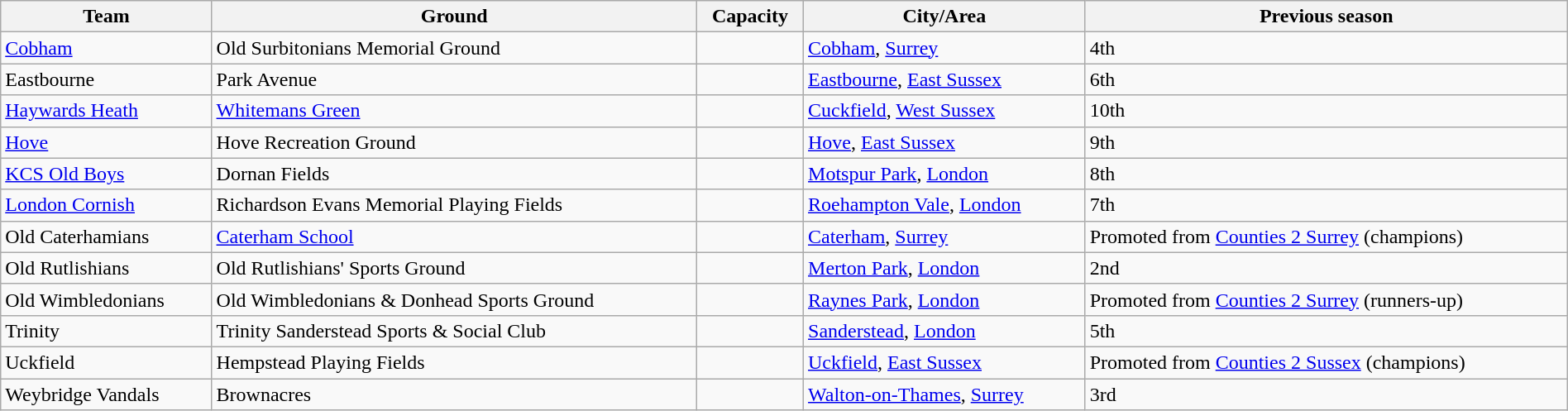<table class="wikitable sortable" width=100%>
<tr>
<th>Team</th>
<th>Ground</th>
<th>Capacity</th>
<th>City/Area</th>
<th>Previous season</th>
</tr>
<tr>
<td><a href='#'>Cobham</a></td>
<td>Old Surbitonians Memorial Ground</td>
<td></td>
<td><a href='#'>Cobham</a>, <a href='#'>Surrey</a></td>
<td>4th</td>
</tr>
<tr>
<td>Eastbourne</td>
<td>Park Avenue</td>
<td></td>
<td><a href='#'>Eastbourne</a>, <a href='#'>East Sussex</a></td>
<td>6th</td>
</tr>
<tr>
<td><a href='#'>Haywards Heath</a></td>
<td><a href='#'>Whitemans Green</a></td>
<td></td>
<td><a href='#'>Cuckfield</a>, <a href='#'>West Sussex</a></td>
<td>10th</td>
</tr>
<tr>
<td><a href='#'>Hove</a></td>
<td>Hove Recreation Ground</td>
<td></td>
<td><a href='#'>Hove</a>, <a href='#'>East Sussex</a></td>
<td>9th</td>
</tr>
<tr>
<td><a href='#'>KCS Old Boys</a></td>
<td>Dornan Fields</td>
<td></td>
<td><a href='#'>Motspur Park</a>, <a href='#'>London</a></td>
<td>8th</td>
</tr>
<tr>
<td><a href='#'>London Cornish</a></td>
<td>Richardson Evans Memorial Playing Fields</td>
<td></td>
<td><a href='#'>Roehampton Vale</a>, <a href='#'>London</a></td>
<td>7th</td>
</tr>
<tr>
<td>Old Caterhamians</td>
<td><a href='#'>Caterham School</a></td>
<td></td>
<td><a href='#'>Caterham</a>, <a href='#'>Surrey</a></td>
<td>Promoted from <a href='#'>Counties 2 Surrey</a> (champions)</td>
</tr>
<tr>
<td>Old Rutlishians</td>
<td>Old Rutlishians' Sports Ground</td>
<td></td>
<td><a href='#'>Merton Park</a>, <a href='#'>London</a></td>
<td>2nd</td>
</tr>
<tr>
<td>Old Wimbledonians</td>
<td>Old Wimbledonians & Donhead Sports Ground</td>
<td></td>
<td><a href='#'>Raynes Park</a>, <a href='#'>London</a></td>
<td>Promoted from <a href='#'>Counties 2 Surrey</a> (runners-up)</td>
</tr>
<tr>
<td>Trinity</td>
<td>Trinity Sanderstead Sports & Social Club</td>
<td></td>
<td><a href='#'>Sanderstead</a>, <a href='#'>London</a></td>
<td>5th</td>
</tr>
<tr>
<td>Uckfield</td>
<td>Hempstead Playing Fields</td>
<td></td>
<td><a href='#'>Uckfield</a>, <a href='#'>East Sussex</a></td>
<td>Promoted from <a href='#'>Counties 2 Sussex</a> (champions)</td>
</tr>
<tr>
<td>Weybridge Vandals</td>
<td>Brownacres</td>
<td></td>
<td><a href='#'>Walton-on-Thames</a>, <a href='#'>Surrey</a></td>
<td>3rd</td>
</tr>
</table>
